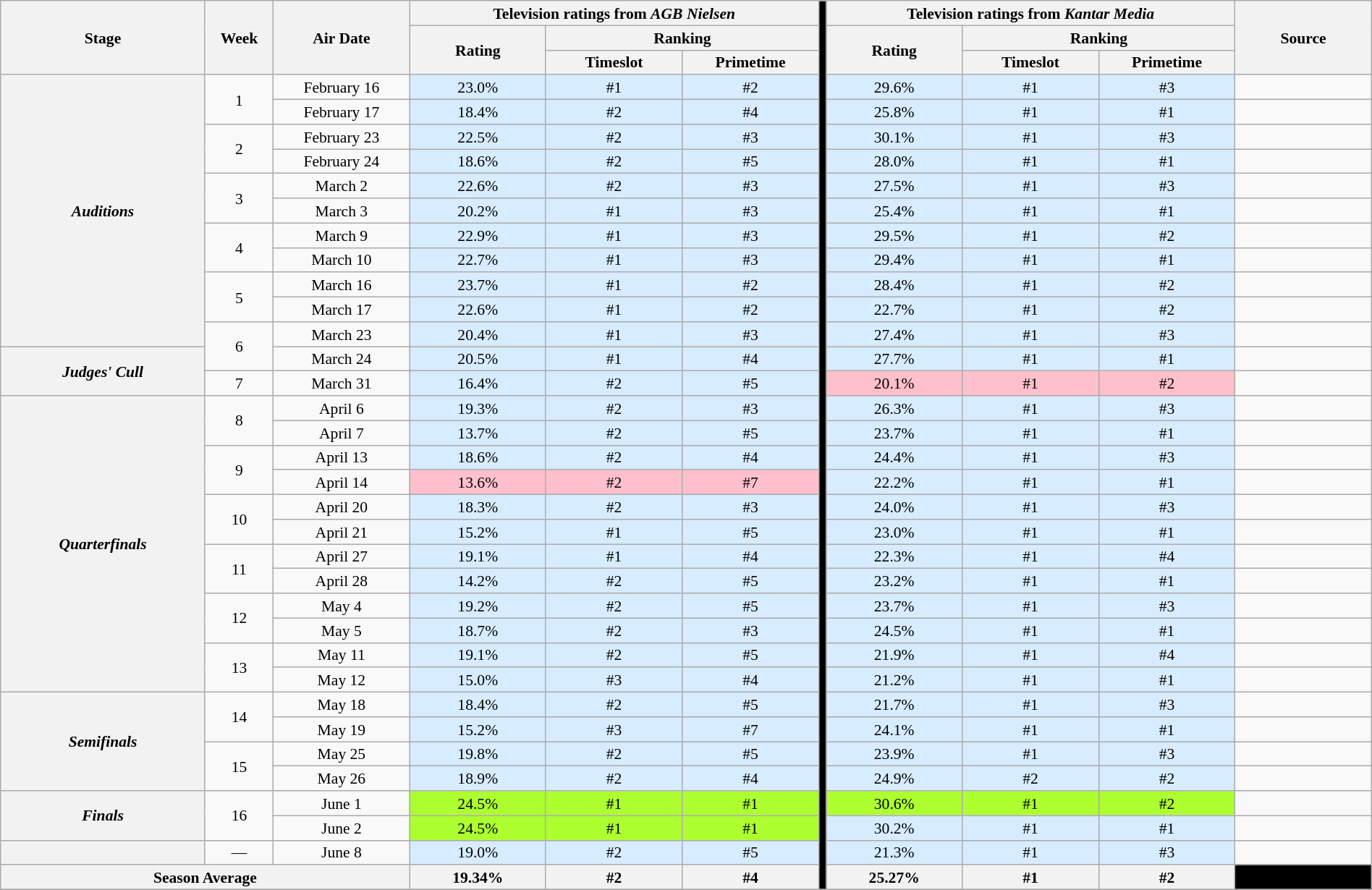<table class="wikitable" style="text-align:center; font-size:90%; line-height:16px;" width="100%">
<tr>
<th scope="col" rowspan="3" width="15%">Stage</th>
<th scope="col" rowspan="3" width="05%">Week</th>
<th scope="col" rowspan="3" width="10%">Air Date</th>
<th scope="col" colspan="3" width="30%">Television ratings from <em>AGB Nielsen</em></th>
<td style="background:black;" rowspan="36"></td>
<th scope="col" colspan="3" width="30%">Television ratings from <em>Kantar Media</em></th>
<th scope="col" rowspan="3" width="10%">Source</th>
</tr>
<tr>
<th scope="col" rowspan="2" width="10%">Rating</th>
<th scope="col" colspan="2" width="20%">Ranking</th>
<th scope="col" rowspan="2" width="10%">Rating</th>
<th scope="col" colspan="2" width="20%">Ranking</th>
</tr>
<tr>
<th scope="col" width="10%">Timeslot</th>
<th scope="col" width="10%">Primetime</th>
<th scope="col" width="10%">Timeslot</th>
<th scope="col" width="10%">Primetime</th>
</tr>
<tr>
<th scope="col" rowspan="11"><em>Auditions</em></th>
<td scope="row" rowspan="2">1</td>
<td>February 16</td>
<td style="background:#D7ECFF;">23.0%</td>
<td style="background:#D7ECFF;">#1</td>
<td style="background:#D7ECFF;">#2</td>
<td style="background:#D7ECFF;">29.6%</td>
<td style="background:#D7ECFF;">#1</td>
<td style="background:#D7ECFF;">#3</td>
<td></td>
</tr>
<tr>
<td scope="row">February 17</td>
<td style="background:#D7ECFF;">18.4%</td>
<td style="background:#D7ECFF;">#2</td>
<td style="background:#D7ECFF;">#4</td>
<td style="background:#D7ECFF;">25.8%</td>
<td style="background:#D7ECFF;">#1</td>
<td style="background:#D7ECFF;">#1</td>
<td></td>
</tr>
<tr>
<td scope="row" rowspan="2">2</td>
<td>February 23</td>
<td style="background:#D7ECFF;">22.5%</td>
<td style="background:#D7ECFF;">#2</td>
<td style="background:#D7ECFF;">#3</td>
<td style="background:#D7ECFF;">30.1%</td>
<td style="background:#D7ECFF;">#1</td>
<td style="background:#D7ECFF;">#3</td>
<td></td>
</tr>
<tr>
<td scope="row">February 24</td>
<td style="background:#D7ECFF;">18.6%</td>
<td style="background:#D7ECFF;">#2</td>
<td style="background:#D7ECFF;">#5</td>
<td style="background:#D7ECFF;">28.0%</td>
<td style="background:#D7ECFF;">#1</td>
<td style="background:#D7ECFF;">#1</td>
<td></td>
</tr>
<tr>
<td scope="row" rowspan="2">3</td>
<td>March 2</td>
<td style="background:#D7ECFF;">22.6%</td>
<td style="background:#D7ECFF;">#2</td>
<td style="background:#D7ECFF;">#3</td>
<td style="background:#D7ECFF;">27.5%</td>
<td style="background:#D7ECFF;">#1</td>
<td style="background:#D7ECFF;">#3</td>
<td></td>
</tr>
<tr>
<td scope="row">March 3</td>
<td style="background:#D7ECFF;">20.2%</td>
<td style="background:#D7ECFF;">#1</td>
<td style="background:#D7ECFF;">#3</td>
<td style="background:#D7ECFF;">25.4%</td>
<td style="background:#D7ECFF;">#1</td>
<td style="background:#D7ECFF;">#1</td>
<td></td>
</tr>
<tr>
<td scope="row" rowspan="2">4</td>
<td>March 9</td>
<td style="background:#D7ECFF;">22.9%</td>
<td style="background:#D7ECFF;">#1</td>
<td style="background:#D7ECFF;">#3</td>
<td style="background:#D7ECFF;">29.5%</td>
<td style="background:#D7ECFF;">#1</td>
<td style="background:#D7ECFF;">#2</td>
<td></td>
</tr>
<tr>
<td scope="row">March 10</td>
<td style="background:#D7ECFF;">22.7%</td>
<td style="background:#D7ECFF;">#1</td>
<td style="background:#D7ECFF;">#3</td>
<td style="background:#D7ECFF;">29.4%</td>
<td style="background:#D7ECFF;">#1</td>
<td style="background:#D7ECFF;">#1</td>
<td></td>
</tr>
<tr>
<td scope="row" rowspan="2">5</td>
<td>March 16</td>
<td style="background:#D7ECFF;">23.7%</td>
<td style="background:#D7ECFF;">#1</td>
<td style="background:#D7ECFF;">#2</td>
<td style="background:#D7ECFF;">28.4%</td>
<td style="background:#D7ECFF;">#1</td>
<td style="background:#D7ECFF;">#2</td>
<td></td>
</tr>
<tr>
<td scope="row">March 17</td>
<td style="background:#D7ECFF;">22.6%</td>
<td style="background:#D7ECFF;">#1</td>
<td style="background:#D7ECFF;">#2</td>
<td style="background:#D7ECFF;">22.7%</td>
<td style="background:#D7ECFF;">#1</td>
<td style="background:#D7ECFF;">#2</td>
<td></td>
</tr>
<tr>
<td scope="row" rowspan="2">6</td>
<td>March 23</td>
<td style="background:#D7ECFF;">20.4%</td>
<td style="background:#D7ECFF;">#1</td>
<td style="background:#D7ECFF;">#3</td>
<td style="background:#D7ECFF;">27.4%</td>
<td style="background:#D7ECFF;">#1</td>
<td style="background:#D7ECFF;">#3</td>
<td></td>
</tr>
<tr>
<th scope="col" rowspan="2"><em>Judges' Cull</em></th>
<td scope="row">March 24</td>
<td style="background:#D7ECFF;">20.5%</td>
<td style="background:#D7ECFF;">#1</td>
<td style="background:#D7ECFF;">#4</td>
<td style="background:#D7ECFF;">27.7%</td>
<td style="background:#D7ECFF;">#1</td>
<td style="background:#D7ECFF;">#1</td>
<td></td>
</tr>
<tr>
<td scope="row">7</td>
<td>March 31</td>
<td style="background:#D7ECFF;">16.4%</td>
<td style="background:#D7ECFF;">#2</td>
<td style="background:#D7ECFF;">#5</td>
<td style="background:#FFC0CB;">20.1%</td>
<td style="background:#FFC0CB;">#1</td>
<td style="background:#FFC0CB;">#2</td>
<td></td>
</tr>
<tr>
<th scope="col" rowspan="12"><em>Quarterfinals</em></th>
<td scope="row" rowspan="2">8</td>
<td>April 6</td>
<td style="background:#D7ECFF;">19.3%</td>
<td style="background:#D7ECFF;">#2</td>
<td style="background:#D7ECFF;">#3</td>
<td style="background:#D7ECFF;">26.3%</td>
<td style="background:#D7ECFF;">#1</td>
<td style="background:#D7ECFF;">#3</td>
<td></td>
</tr>
<tr>
<td scope="row">April 7</td>
<td style="background:#D7ECFF;">13.7%</td>
<td style="background:#D7ECFF;">#2</td>
<td style="background:#D7ECFF;">#5</td>
<td style="background:#D7ECFF;">23.7%</td>
<td style="background:#D7ECFF;">#1</td>
<td style="background:#D7ECFF;">#1</td>
<td></td>
</tr>
<tr>
<td scope="row" rowspan="2">9</td>
<td>April 13</td>
<td style="background:#D7ECFF;">18.6%</td>
<td style="background:#D7ECFF;">#2</td>
<td style="background:#D7ECFF;">#4</td>
<td style="background:#D7ECFF;">24.4%</td>
<td style="background:#D7ECFF;">#1</td>
<td style="background:#D7ECFF;">#3</td>
<td></td>
</tr>
<tr>
<td scope="row">April 14</td>
<td style="background:#FFC0CB;">13.6%</td>
<td style="background:#FFC0CB;">#2</td>
<td style="background:#FFC0CB;">#7</td>
<td style="background:#D7ECFF;">22.2%</td>
<td style="background:#D7ECFF;">#1</td>
<td style="background:#D7ECFF;">#1</td>
<td></td>
</tr>
<tr>
<td scope="row" rowspan="2">10</td>
<td>April 20</td>
<td style="background:#D7ECFF;">18.3%</td>
<td style="background:#D7ECFF;">#2</td>
<td style="background:#D7ECFF;">#3</td>
<td style="background:#D7ECFF;">24.0%</td>
<td style="background:#D7ECFF;">#1</td>
<td style="background:#D7ECFF;">#3</td>
<td></td>
</tr>
<tr>
<td scope="row">April 21</td>
<td style="background:#D7ECFF;">15.2%</td>
<td style="background:#D7ECFF;">#1</td>
<td style="background:#D7ECFF;">#5</td>
<td style="background:#D7ECFF;">23.0%</td>
<td style="background:#D7ECFF;">#1</td>
<td style="background:#D7ECFF;">#1</td>
<td></td>
</tr>
<tr>
<td scope="row" rowspan="2">11</td>
<td>April 27</td>
<td style="background:#D7ECFF;">19.1%</td>
<td style="background:#D7ECFF;">#1</td>
<td style="background:#D7ECFF;">#4</td>
<td style="background:#D7ECFF;">22.3%</td>
<td style="background:#D7ECFF;">#1</td>
<td style="background:#D7ECFF;">#4</td>
<td></td>
</tr>
<tr>
<td scope="row">April 28</td>
<td style="background:#D7ECFF;">14.2%</td>
<td style="background:#D7ECFF;">#2</td>
<td style="background:#D7ECFF;">#5</td>
<td style="background:#D7ECFF;">23.2%</td>
<td style="background:#D7ECFF;">#1</td>
<td style="background:#D7ECFF;">#1</td>
<td></td>
</tr>
<tr>
<td scope="row" rowspan="2">12</td>
<td>May 4</td>
<td style="background:#D7ECFF;">19.2%</td>
<td style="background:#D7ECFF;">#2</td>
<td style="background:#D7ECFF;">#5</td>
<td style="background:#D7ECFF;">23.7%</td>
<td style="background:#D7ECFF;">#1</td>
<td style="background:#D7ECFF;">#3</td>
<td></td>
</tr>
<tr>
<td scope="row">May 5</td>
<td style="background:#D7ECFF;">18.7%</td>
<td style="background:#D7ECFF;">#2</td>
<td style="background:#D7ECFF;">#3</td>
<td style="background:#D7ECFF;">24.5%</td>
<td style="background:#D7ECFF;">#1</td>
<td style="background:#D7ECFF;">#1</td>
<td></td>
</tr>
<tr>
<td scope="row" rowspan="2">13</td>
<td>May 11</td>
<td style="background:#D7ECFF;">19.1%</td>
<td style="background:#D7ECFF;">#2</td>
<td style="background:#D7ECFF;">#5</td>
<td style="background:#D7ECFF;">21.9%</td>
<td style="background:#D7ECFF;">#1</td>
<td style="background:#D7ECFF;">#4</td>
<td></td>
</tr>
<tr>
<td scope="row">May 12</td>
<td style="background:#D7ECFF;">15.0%</td>
<td style="background:#D7ECFF;">#3</td>
<td style="background:#D7ECFF;">#4</td>
<td style="background:#D7ECFF;">21.2%</td>
<td style="background:#D7ECFF;">#1</td>
<td style="background:#D7ECFF;">#1</td>
<td></td>
</tr>
<tr>
<th scope="col" rowspan="4"><em>Semifinals</em></th>
<td scope="row" rowspan="2">14</td>
<td>May 18</td>
<td style="background:#D7ECFF;">18.4%</td>
<td style="background:#D7ECFF;">#2</td>
<td style="background:#D7ECFF;">#5</td>
<td style="background:#D7ECFF;">21.7%</td>
<td style="background:#D7ECFF;">#1</td>
<td style="background:#D7ECFF;">#3</td>
<td></td>
</tr>
<tr>
<td scope="row">May 19</td>
<td style="background:#D7ECFF;">15.2%</td>
<td style="background:#D7ECFF;">#3</td>
<td style="background:#D7ECFF;">#7</td>
<td style="background:#D7ECFF;">24.1%</td>
<td style="background:#D7ECFF;">#1</td>
<td style="background:#D7ECFF;">#1</td>
<td></td>
</tr>
<tr>
<td scope="row" rowspan="2">15</td>
<td>May 25</td>
<td style="background:#D7ECFF;">19.8%</td>
<td style="background:#D7ECFF;">#2</td>
<td style="background:#D7ECFF;">#5</td>
<td style="background:#D7ECFF;">23.9%</td>
<td style="background:#D7ECFF;">#1</td>
<td style="background:#D7ECFF;">#3</td>
<td></td>
</tr>
<tr>
<td scope="row">May 26</td>
<td style="background:#D7ECFF;">18.9%</td>
<td style="background:#D7ECFF;">#2</td>
<td style="background:#D7ECFF;">#4</td>
<td style="background:#D7ECFF;">24.9%</td>
<td style="background:#D7ECFF;">#2</td>
<td style="background:#D7ECFF;">#2</td>
<td></td>
</tr>
<tr>
<th scope="col" rowspan="2"><em>Finals</em></th>
<td scope="row" rowspan="2">16</td>
<td>June 1</td>
<td style="background:#ADFF2F;">24.5%</td>
<td style="background:#ADFF2F;">#1</td>
<td style="background:#ADFF2F;">#1</td>
<td style="background:#ADFF2F;">30.6%</td>
<td style="background:#ADFF2F;">#1</td>
<td style="background:#ADFF2F;">#2</td>
<td></td>
</tr>
<tr>
<td scope="row">June 2</td>
<td style="background:#ADFF2F;">24.5%</td>
<td style="background:#ADFF2F;">#1</td>
<td style="background:#ADFF2F;">#1</td>
<td style="background:#D7ECFF;">30.2%</td>
<td style="background:#D7ECFF;">#1</td>
<td style="background:#D7ECFF;">#1</td>
<td></td>
</tr>
<tr>
<th scope="col"><em></em></th>
<td scope="row">—</td>
<td>June 8</td>
<td style="background:#D7ECFF;">19.0%</td>
<td style="background:#D7ECFF;">#2</td>
<td style="background:#D7ECFF;">#5</td>
<td style="background:#D7ECFF;">21.3%</td>
<td style="background:#D7ECFF;">#1</td>
<td style="background:#D7ECFF;">#3</td>
<td></td>
</tr>
<tr>
<th scope="col" colspan="3">Season Average</th>
<th>19.34%</th>
<th>#2</th>
<th>#4</th>
<th>25.27%</th>
<th>#1</th>
<th>#2</th>
<td scope="row" style="background:black"></td>
</tr>
<tr>
</tr>
</table>
